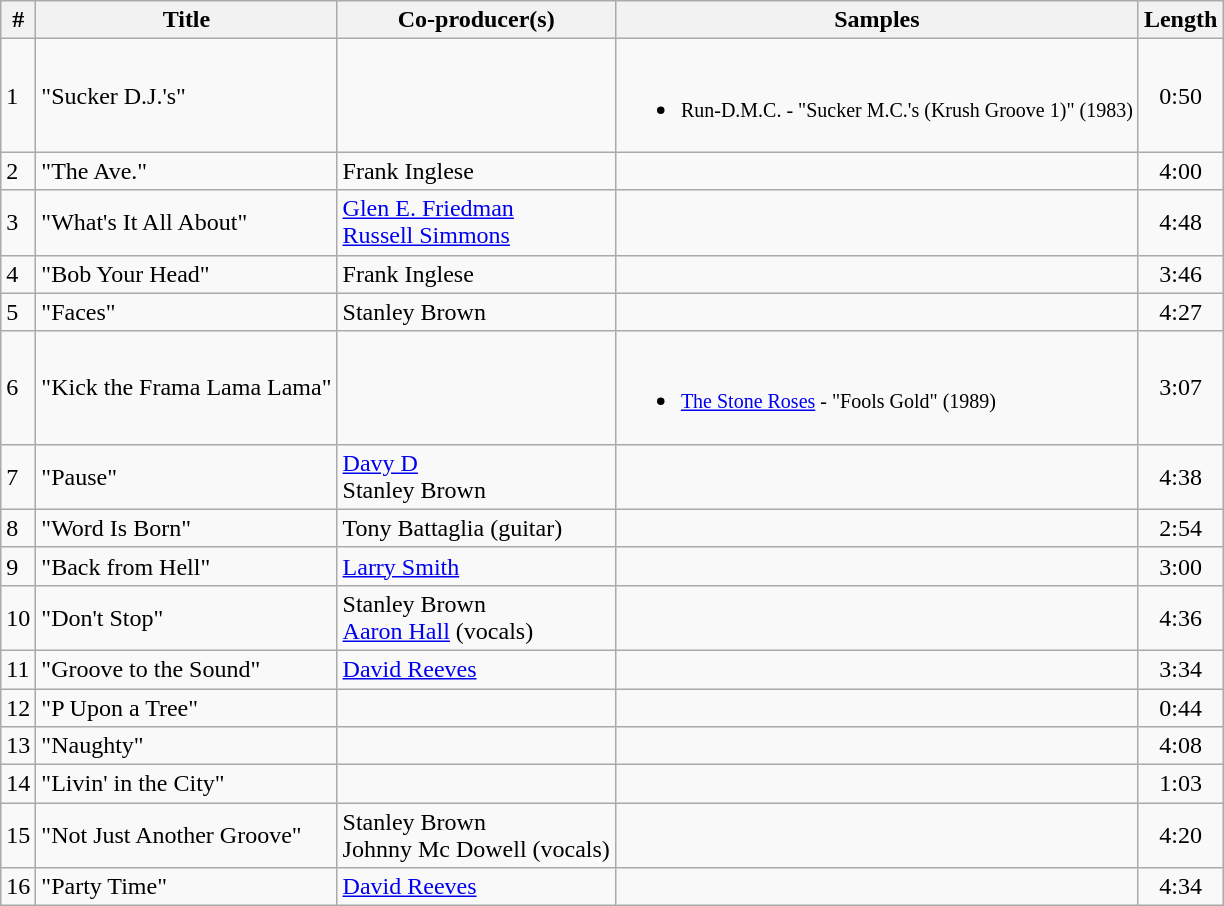<table class="wikitable">
<tr>
<th>#</th>
<th>Title</th>
<th>Co-producer(s)</th>
<th>Samples</th>
<th>Length</th>
</tr>
<tr>
<td>1</td>
<td>"Sucker D.J.'s"</td>
<td></td>
<td><br><ul><li><small>Run-D.M.C. - "Sucker M.C.'s (Krush Groove 1)" (1983)</small></li></ul></td>
<td align="center">0:50</td>
</tr>
<tr>
<td>2</td>
<td>"The Ave."</td>
<td>Frank Inglese</td>
<td></td>
<td align="center">4:00</td>
</tr>
<tr>
<td>3</td>
<td>"What's It All About"</td>
<td><a href='#'>Glen E. Friedman</a><br><a href='#'>Russell Simmons</a></td>
<td></td>
<td align="center">4:48</td>
</tr>
<tr>
<td>4</td>
<td>"Bob Your Head"</td>
<td>Frank Inglese</td>
<td></td>
<td align="center">3:46</td>
</tr>
<tr>
<td>5</td>
<td>"Faces"</td>
<td>Stanley Brown</td>
<td></td>
<td align="center">4:27</td>
</tr>
<tr>
<td>6</td>
<td>"Kick the Frama Lama Lama"</td>
<td></td>
<td><br><ul><li><small><a href='#'>The Stone Roses</a> - "Fools Gold" (1989)</small></li></ul></td>
<td align="center">3:07</td>
</tr>
<tr>
<td>7</td>
<td>"Pause"</td>
<td><a href='#'>Davy D</a><br>Stanley Brown</td>
<td></td>
<td align="center">4:38</td>
</tr>
<tr>
<td>8</td>
<td>"Word Is Born"</td>
<td>Tony Battaglia (guitar)</td>
<td></td>
<td align="center">2:54</td>
</tr>
<tr>
<td>9</td>
<td>"Back from Hell"</td>
<td><a href='#'>Larry Smith</a></td>
<td></td>
<td align="center">3:00</td>
</tr>
<tr>
<td>10</td>
<td>"Don't Stop"</td>
<td>Stanley Brown<br><a href='#'>Aaron Hall</a> (vocals)</td>
<td></td>
<td align="center">4:36</td>
</tr>
<tr>
<td>11</td>
<td>"Groove to the Sound"</td>
<td><a href='#'>David Reeves</a></td>
<td></td>
<td align="center">3:34</td>
</tr>
<tr>
<td>12</td>
<td>"P Upon a Tree"</td>
<td></td>
<td></td>
<td align="center">0:44</td>
</tr>
<tr>
<td>13</td>
<td>"Naughty"</td>
<td></td>
<td></td>
<td align="center">4:08</td>
</tr>
<tr>
<td>14</td>
<td>"Livin' in the City"</td>
<td></td>
<td></td>
<td align="center">1:03</td>
</tr>
<tr>
<td>15</td>
<td>"Not Just Another Groove"</td>
<td>Stanley Brown<br>Johnny Mc Dowell (vocals)</td>
<td></td>
<td align="center">4:20</td>
</tr>
<tr>
<td>16</td>
<td>"Party Time"</td>
<td><a href='#'>David Reeves</a></td>
<td></td>
<td align="center">4:34</td>
</tr>
</table>
